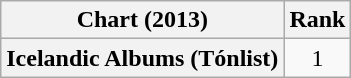<table class="wikitable plainrowheaders" style="text-align:center">
<tr>
<th scope="col">Chart (2013)</th>
<th scope="col">Rank</th>
</tr>
<tr>
<th scope="row">Icelandic Albums (Tónlist)</th>
<td>1</td>
</tr>
</table>
